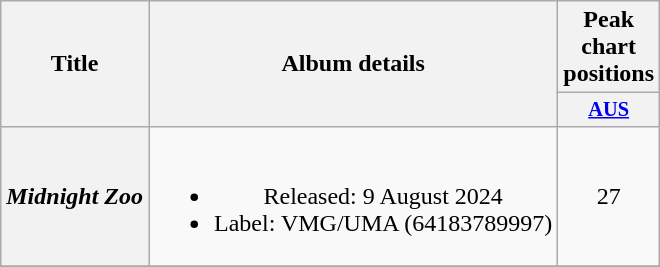<table class="wikitable plainrowheaders" style="text-align:center">
<tr>
<th scope="col" rowspan="2">Title</th>
<th scope="col" rowspan="2">Album details</th>
<th scope="col" colspan="1">Peak chart positions</th>
</tr>
<tr>
<th style="width:3em;font-size:85%"><a href='#'>AUS</a><br></th>
</tr>
<tr>
<th scope="row"><em>Midnight Zoo</em></th>
<td><br><ul><li>Released: 9 August 2024</li><li>Label: VMG/UMA (64183789997)</li></ul></td>
<td>27</td>
</tr>
<tr>
</tr>
</table>
